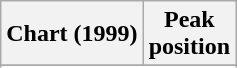<table class="wikitable sortable">
<tr>
<th>Chart (1999)</th>
<th>Peak<br>position</th>
</tr>
<tr>
</tr>
<tr>
</tr>
</table>
